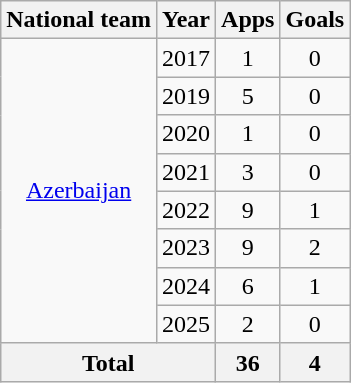<table class="wikitable" style="text-align:center">
<tr>
<th>National team</th>
<th>Year</th>
<th>Apps</th>
<th>Goals</th>
</tr>
<tr>
<td rowspan=8><a href='#'>Azerbaijan</a></td>
<td>2017</td>
<td>1</td>
<td>0</td>
</tr>
<tr>
<td>2019</td>
<td>5</td>
<td>0</td>
</tr>
<tr>
<td>2020</td>
<td>1</td>
<td>0</td>
</tr>
<tr>
<td>2021</td>
<td>3</td>
<td>0</td>
</tr>
<tr>
<td>2022</td>
<td>9</td>
<td>1</td>
</tr>
<tr>
<td>2023</td>
<td>9</td>
<td>2</td>
</tr>
<tr>
<td>2024</td>
<td>6</td>
<td>1</td>
</tr>
<tr>
<td>2025</td>
<td>2</td>
<td>0</td>
</tr>
<tr>
<th colspan="2">Total</th>
<th>36</th>
<th>4</th>
</tr>
</table>
